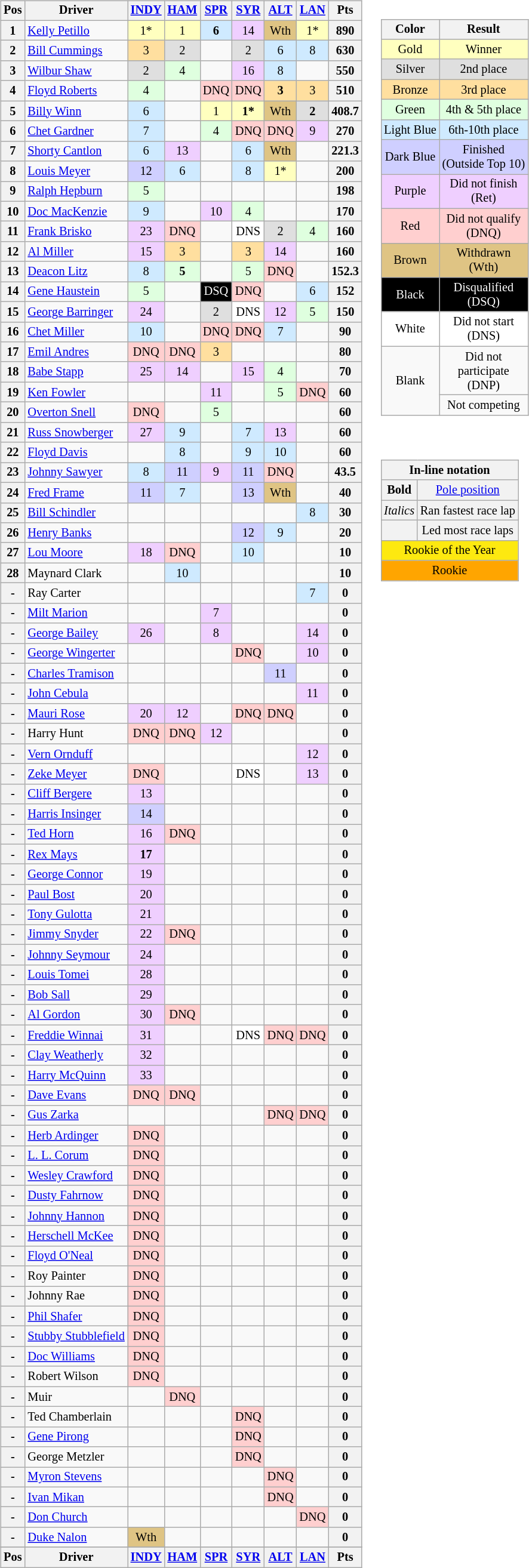<table>
<tr>
<td><br><table class="wikitable" style="font-size:85%">
<tr valign="top">
<th valign="middle">Pos</th>
<th valign="middle">Driver</th>
<th><a href='#'>INDY</a><br></th>
<th><a href='#'>HAM</a><br></th>
<th><a href='#'>SPR</a><br></th>
<th><a href='#'>SYR</a><br></th>
<th><a href='#'>ALT</a><br></th>
<th><a href='#'>LAN</a><br></th>
<th valign="middle">Pts</th>
</tr>
<tr>
<th>1</th>
<td> <a href='#'>Kelly Petillo</a></td>
<td style="background:#FFFFBF;" align=center>1*</td>
<td style="background:#FFFFBF;" align=center>1</td>
<td style="background:#CFEAFF;" align=center><strong>6</strong></td>
<td style="background:#EFCFFF;" align=center>14</td>
<td style="background:#DFC484;" align=center>Wth</td>
<td style="background:#FFFFBF;" align=center>1*</td>
<th>890</th>
</tr>
<tr>
<th>2</th>
<td> <a href='#'>Bill Cummings</a></td>
<td style="background:#FFDF9F;" align=center>3</td>
<td style="background:#DFDFDF;" align=center>2</td>
<td></td>
<td style="background:#DFDFDF;" align=center>2</td>
<td style="background:#CFEAFF;" align=center>6</td>
<td style="background:#CFEAFF;" align=center>8</td>
<th>630</th>
</tr>
<tr>
<th>3</th>
<td> <a href='#'>Wilbur Shaw</a></td>
<td style="background:#DFDFDF;" align=center>2</td>
<td style="background:#DFFFDF;" align=center>4</td>
<td></td>
<td style="background:#EFCFFF;" align=center>16</td>
<td style="background:#CFEAFF;" align=center>8</td>
<td></td>
<th>550</th>
</tr>
<tr>
<th>4</th>
<td> <a href='#'>Floyd Roberts</a></td>
<td style="background:#DFFFDF;" align=center>4</td>
<td></td>
<td style="background:#FFCFCF;" align=center>DNQ</td>
<td style="background:#FFCFCF;" align=center>DNQ</td>
<td style="background:#FFDF9F;" align=center><strong>3</strong></td>
<td style="background:#FFDF9F;" align=center>3</td>
<th>510</th>
</tr>
<tr>
<th>5</th>
<td> <a href='#'>Billy Winn</a></td>
<td style="background:#CFEAFF;" align=center>6</td>
<td></td>
<td style="background:#FFFFBF;" align=center>1</td>
<td style="background:#FFFFBF;" align=center><strong>1*</strong></td>
<td style="background:#DFC484;" align=center>Wth</td>
<td style="background:#DFDFDF;" align=center><strong>2</strong></td>
<th>408.7</th>
</tr>
<tr>
<th>6</th>
<td> <a href='#'>Chet Gardner</a></td>
<td style="background:#CFEAFF;" align=center>7</td>
<td></td>
<td style="background:#DFFFDF;" align=center>4</td>
<td style="background:#FFCFCF;" align=center>DNQ</td>
<td style="background:#FFCFCF;" align=center>DNQ</td>
<td style="background:#EFCFFF;" align=center>9</td>
<th>270</th>
</tr>
<tr>
<th>7</th>
<td> <a href='#'>Shorty Cantlon</a></td>
<td style="background:#CFEAFF;" align=center>6</td>
<td style="background:#EFCFFF;" align=center>13</td>
<td></td>
<td style="background:#CFEAFF;" align=center>6</td>
<td style="background:#DFC484;" align=center>Wth</td>
<td></td>
<th>221.3</th>
</tr>
<tr>
<th>8</th>
<td> <a href='#'>Louis Meyer</a></td>
<td style="background:#CFCFFF;" align=center>12</td>
<td style="background:#CFEAFF;" align=center>6</td>
<td></td>
<td style="background:#CFEAFF;" align=center>8</td>
<td style="background:#FFFFBF;" align=center>1*</td>
<td></td>
<th>200</th>
</tr>
<tr>
<th>9</th>
<td> <a href='#'>Ralph Hepburn</a></td>
<td style="background:#DFFFDF;" align=center>5</td>
<td></td>
<td></td>
<td></td>
<td></td>
<td></td>
<th>198</th>
</tr>
<tr>
<th>10</th>
<td> <a href='#'>Doc MacKenzie</a></td>
<td style="background:#CFEAFF;" align=center>9</td>
<td></td>
<td style="background:#EFCFFF;" align=center>10</td>
<td style="background:#DFFFDF;" align=center>4</td>
<td></td>
<td></td>
<th>170</th>
</tr>
<tr>
<th>11</th>
<td> <a href='#'>Frank Brisko</a></td>
<td style="background:#EFCFFF;" align=center>23</td>
<td style="background:#FFCFCF;" align=center>DNQ</td>
<td></td>
<td style="background:#FFFFFF;" align=center>DNS</td>
<td style="background:#DFDFDF;" align=center>2</td>
<td style="background:#DFFFDF;" align=center>4</td>
<th>160</th>
</tr>
<tr>
<th>12</th>
<td> <a href='#'>Al Miller</a></td>
<td style="background:#EFCFFF;" align=center>15</td>
<td style="background:#FFDF9F;" align=center>3</td>
<td></td>
<td style="background:#FFDF9F;" align=center>3</td>
<td style="background:#EFCFFF;" align=center>14</td>
<td></td>
<th>160</th>
</tr>
<tr>
<th>13</th>
<td> <a href='#'>Deacon Litz</a></td>
<td style="background:#CFEAFF;" align=center>8</td>
<td style="background:#DFFFDF;" align=center><strong>5</strong></td>
<td></td>
<td style="background:#DFFFDF;" align=center>5</td>
<td style="background:#FFCFCF;" align=center>DNQ</td>
<td></td>
<th>152.3</th>
</tr>
<tr>
<th>14</th>
<td> <a href='#'>Gene Haustein</a></td>
<td style="background:#DFFFDF;" align=center>5</td>
<td></td>
<td style="background:#000000; color:white;" align=center>DSQ</td>
<td style="background:#FFCFCF;" align=center>DNQ</td>
<td></td>
<td style="background:#CFEAFF;" align=center>6</td>
<th>152</th>
</tr>
<tr>
<th>15</th>
<td> <a href='#'>George Barringer</a></td>
<td style="background:#EFCFFF;" align=center>24</td>
<td></td>
<td style="background:#DFDFDF;" align=center>2</td>
<td style="background:#FFFFFF;" align=center>DNS</td>
<td style="background:#EFCFFF;" align=center>12</td>
<td style="background:#DFFFDF;" align=center>5</td>
<th>150</th>
</tr>
<tr>
<th>16</th>
<td> <a href='#'>Chet Miller</a></td>
<td style="background:#CFEAFF;" align=center>10</td>
<td></td>
<td style="background:#FFCFCF;" align=center>DNQ</td>
<td style="background:#FFCFCF;" align=center>DNQ</td>
<td style="background:#CFEAFF;" align=center>7</td>
<td></td>
<th>90</th>
</tr>
<tr>
<th>17</th>
<td> <a href='#'>Emil Andres</a> </td>
<td style="background:#FFCFCF;" align=center>DNQ</td>
<td style="background:#FFCFCF;" align=center>DNQ</td>
<td style="background:#FFDF9F;" align=center>3</td>
<td></td>
<td></td>
<td></td>
<th>80</th>
</tr>
<tr>
<th>18</th>
<td> <a href='#'>Babe Stapp</a></td>
<td style="background:#EFCFFF;" align=center>25</td>
<td style="background:#EFCFFF;" align=center>14</td>
<td></td>
<td style="background:#EFCFFF;" align=center>15</td>
<td style="background:#DFFFDF;" align=center>4</td>
<td></td>
<th>70</th>
</tr>
<tr>
<th>19</th>
<td> <a href='#'>Ken Fowler</a> </td>
<td></td>
<td></td>
<td style="background:#EFCFFF;" align=center>11</td>
<td></td>
<td style="background:#DFFFDF;" align=center>5</td>
<td style="background:#FFCFCF;" align=center>DNQ</td>
<th>60</th>
</tr>
<tr>
<th>20</th>
<td> <a href='#'>Overton Snell</a></td>
<td style="background:#FFCFCF;" align=center>DNQ</td>
<td></td>
<td style="background:#DFFFDF;" align=center>5</td>
<td></td>
<td></td>
<td></td>
<th>60</th>
</tr>
<tr>
<th>21</th>
<td> <a href='#'>Russ Snowberger</a></td>
<td style="background:#EFCFFF;" align=center>27</td>
<td style="background:#CFEAFF;" align=center>9</td>
<td></td>
<td style="background:#CFEAFF;" align=center>7</td>
<td style="background:#EFCFFF;" align=center>13</td>
<td></td>
<th>60</th>
</tr>
<tr>
<th>22</th>
<td> <a href='#'>Floyd Davis</a> </td>
<td></td>
<td style="background:#CFEAFF;" align=center>8</td>
<td></td>
<td style="background:#CFEAFF;" align=center>9</td>
<td style="background:#CFEAFF;" align=center>10</td>
<td></td>
<th>60</th>
</tr>
<tr>
<th>23</th>
<td> <a href='#'>Johnny Sawyer</a></td>
<td style="background:#CFEAFF;" align=center>8</td>
<td style="background:#CFCFFF;" align=center>11</td>
<td style="background:#EFCFFF;" align=center>9</td>
<td style="background:#CFCFFF;" align=center>11</td>
<td style="background:#FFCFCF;" align=center>DNQ</td>
<td></td>
<th>43.5</th>
</tr>
<tr>
<th>24</th>
<td> <a href='#'>Fred Frame</a></td>
<td style="background:#CFCFFF;" align=center>11</td>
<td style="background:#CFEAFF;" align=center>7</td>
<td></td>
<td style="background:#CFCFFF;" align=center>13</td>
<td style="background:#DFC484;" align=center>Wth</td>
<td></td>
<th>40</th>
</tr>
<tr>
<th>25</th>
<td> <a href='#'>Bill Schindler</a> </td>
<td></td>
<td></td>
<td></td>
<td></td>
<td></td>
<td style="background:#CFEAFF;" align=center>8</td>
<th>30</th>
</tr>
<tr>
<th>26</th>
<td> <a href='#'>Henry Banks</a> </td>
<td></td>
<td></td>
<td></td>
<td style="background:#CFCFFF;" align=center>12</td>
<td style="background:#CFEAFF;" align=center>9</td>
<td></td>
<th>20</th>
</tr>
<tr>
<th>27</th>
<td> <a href='#'>Lou Moore</a></td>
<td style="background:#EFCFFF;" align=center>18</td>
<td style="background:#FFCFCF;" align=center>DNQ</td>
<td></td>
<td style="background:#CFEAFF;" align=center>10</td>
<td></td>
<td></td>
<th>10</th>
</tr>
<tr>
<th>28</th>
<td> Maynard Clark </td>
<td></td>
<td style="background:#CFEAFF;" align=center>10</td>
<td></td>
<td></td>
<td></td>
<td></td>
<th>10</th>
</tr>
<tr>
<th>-</th>
<td> Ray Carter </td>
<td></td>
<td></td>
<td></td>
<td></td>
<td></td>
<td style="background:#CFEAFF;" align=center>7</td>
<th>0</th>
</tr>
<tr>
<th>-</th>
<td> <a href='#'>Milt Marion</a> </td>
<td></td>
<td></td>
<td style="background:#EFCFFF;" align=center>7</td>
<td></td>
<td></td>
<td></td>
<th>0</th>
</tr>
<tr>
<th>-</th>
<td> <a href='#'>George Bailey</a></td>
<td style="background:#EFCFFF;" align=center>26</td>
<td></td>
<td style="background:#EFCFFF;" align=center>8</td>
<td></td>
<td></td>
<td style="background:#EFCFFF;" align=center>14</td>
<th>0</th>
</tr>
<tr>
<th>-</th>
<td> <a href='#'>George Wingerter</a></td>
<td></td>
<td></td>
<td></td>
<td style="background:#FFCFCF;" align=center>DNQ</td>
<td></td>
<td style="background:#EFCFFF;" align=center>10</td>
<th>0</th>
</tr>
<tr>
<th>-</th>
<td> <a href='#'>Charles Tramison</a> </td>
<td></td>
<td></td>
<td></td>
<td></td>
<td style="background:#CFCFFF;" align=center>11</td>
<td></td>
<th>0</th>
</tr>
<tr>
<th>-</th>
<td> <a href='#'>John Cebula</a> </td>
<td></td>
<td></td>
<td></td>
<td></td>
<td></td>
<td style="background:#EFCFFF;" align=center>11</td>
<th>0</th>
</tr>
<tr>
<th>-</th>
<td> <a href='#'>Mauri Rose</a></td>
<td style="background:#EFCFFF;" align=center>20</td>
<td style="background:#EFCFFF;" align=center>12</td>
<td></td>
<td style="background:#FFCFCF;" align=center>DNQ</td>
<td style="background:#FFCFCF;" align=center>DNQ</td>
<td></td>
<th>0</th>
</tr>
<tr>
<th>-</th>
<td> Harry Hunt</td>
<td style="background:#FFCFCF;" align=center>DNQ</td>
<td style="background:#FFCFCF;" align=center>DNQ</td>
<td style="background:#EFCFFF;" align=center>12</td>
<td></td>
<td></td>
<td></td>
<th>0</th>
</tr>
<tr>
<th>-</th>
<td> <a href='#'>Vern Ornduff</a> </td>
<td></td>
<td></td>
<td></td>
<td></td>
<td></td>
<td style="background:#EFCFFF;" align=center>12</td>
<th>0</th>
</tr>
<tr>
<th>-</th>
<td> <a href='#'>Zeke Meyer</a></td>
<td style="background:#FFCFCF;" align=center>DNQ</td>
<td></td>
<td></td>
<td style="background:#FFFFFF;" align=center>DNS</td>
<td></td>
<td style="background:#EFCFFF;" align=center>13</td>
<th>0</th>
</tr>
<tr>
<th>-</th>
<td> <a href='#'>Cliff Bergere</a></td>
<td style="background:#EFCFFF;" align=center>13</td>
<td></td>
<td></td>
<td></td>
<td></td>
<td></td>
<th>0</th>
</tr>
<tr>
<th>-</th>
<td> <a href='#'>Harris Insinger</a></td>
<td style="background:#CFCFFF;" align=center>14</td>
<td></td>
<td></td>
<td></td>
<td></td>
<td></td>
<th>0</th>
</tr>
<tr>
<th>-</th>
<td> <a href='#'>Ted Horn</a> </td>
<td style="background:#EFCFFF;" align=center>16</td>
<td style="background:#FFCFCF;" align=center>DNQ</td>
<td></td>
<td></td>
<td></td>
<td></td>
<th>0</th>
</tr>
<tr>
<th>-</th>
<td> <a href='#'>Rex Mays</a></td>
<td style="background:#EFCFFF;" align=center><strong>17</strong></td>
<td></td>
<td></td>
<td></td>
<td></td>
<td></td>
<th>0</th>
</tr>
<tr>
<th>-</th>
<td> <a href='#'>George Connor</a> </td>
<td style="background:#EFCFFF;" align=center>19</td>
<td></td>
<td></td>
<td></td>
<td></td>
<td></td>
<th>0</th>
</tr>
<tr>
<th>-</th>
<td> <a href='#'>Paul Bost</a></td>
<td style="background:#EFCFFF;" align=center>20</td>
<td></td>
<td></td>
<td></td>
<td></td>
<td></td>
<th>0</th>
</tr>
<tr>
<th>-</th>
<td> <a href='#'>Tony Gulotta</a></td>
<td style="background:#EFCFFF;" align=center>21</td>
<td></td>
<td></td>
<td></td>
<td></td>
<td></td>
<th>0</th>
</tr>
<tr>
<th>-</th>
<td> <a href='#'>Jimmy Snyder</a> </td>
<td style="background:#EFCFFF;" align=center>22</td>
<td style="background:#FFCFCF;" align=center>DNQ</td>
<td></td>
<td></td>
<td></td>
<td></td>
<th>0</th>
</tr>
<tr>
<th>-</th>
<td> <a href='#'>Johnny Seymour</a></td>
<td style="background:#EFCFFF;" align=center>24</td>
<td></td>
<td></td>
<td></td>
<td></td>
<td></td>
<th>0</th>
</tr>
<tr>
<th>-</th>
<td> <a href='#'>Louis Tomei</a></td>
<td style="background:#EFCFFF;" align=center>28</td>
<td></td>
<td></td>
<td></td>
<td></td>
<td></td>
<th>0</th>
</tr>
<tr>
<th>-</th>
<td> <a href='#'>Bob Sall</a></td>
<td style="background:#EFCFFF;" align=center>29</td>
<td></td>
<td></td>
<td></td>
<td></td>
<td></td>
<th>0</th>
</tr>
<tr>
<th>-</th>
<td> <a href='#'>Al Gordon</a></td>
<td style="background:#EFCFFF;" align=center>30</td>
<td style="background:#FFCFCF;" align=center>DNQ</td>
<td></td>
<td></td>
<td></td>
<td></td>
<th>0</th>
</tr>
<tr>
<th>-</th>
<td> <a href='#'>Freddie Winnai</a></td>
<td style="background:#EFCFFF;" align=center>31</td>
<td></td>
<td></td>
<td style="background:#FFFFFF;" align=center>DNS</td>
<td style="background:#FFCFCF;" align=center>DNQ</td>
<td style="background:#FFCFCF;" align=center>DNQ</td>
<th>0</th>
</tr>
<tr>
<th>-</th>
<td> <a href='#'>Clay Weatherly</a> </td>
<td style="background:#EFCFFF;" align=center>32</td>
<td></td>
<td></td>
<td></td>
<td></td>
<td></td>
<th>0</th>
</tr>
<tr>
<th>-</th>
<td> <a href='#'>Harry McQuinn</a></td>
<td style="background:#EFCFFF;" align=center>33</td>
<td></td>
<td></td>
<td></td>
<td></td>
<td></td>
<th>0</th>
</tr>
<tr>
<th>-</th>
<td> <a href='#'>Dave Evans</a></td>
<td style="background:#FFCFCF;" align=center>DNQ</td>
<td style="background:#FFCFCF;" align=center>DNQ</td>
<td></td>
<td></td>
<td></td>
<td></td>
<th>0</th>
</tr>
<tr>
<th>-</th>
<td> <a href='#'>Gus Zarka</a></td>
<td></td>
<td></td>
<td></td>
<td></td>
<td style="background:#FFCFCF;" align=center>DNQ</td>
<td style="background:#FFCFCF;" align=center>DNQ</td>
<th>0</th>
</tr>
<tr>
<th>-</th>
<td> <a href='#'>Herb Ardinger</a></td>
<td style="background:#FFCFCF;" align=center>DNQ</td>
<td></td>
<td></td>
<td></td>
<td></td>
<td></td>
<th>0</th>
</tr>
<tr>
<th>-</th>
<td> <a href='#'>L. L. Corum</a></td>
<td style="background:#FFCFCF;" align=center>DNQ</td>
<td></td>
<td></td>
<td></td>
<td></td>
<td></td>
<th>0</th>
</tr>
<tr>
<th>-</th>
<td> <a href='#'>Wesley Crawford</a></td>
<td style="background:#FFCFCF;" align=center>DNQ</td>
<td></td>
<td></td>
<td></td>
<td></td>
<td></td>
<th>0</th>
</tr>
<tr>
<th>-</th>
<td> <a href='#'>Dusty Fahrnow</a></td>
<td style="background:#FFCFCF;" align=center>DNQ</td>
<td></td>
<td></td>
<td></td>
<td></td>
<td></td>
<th>0</th>
</tr>
<tr>
<th>-</th>
<td> <a href='#'>Johnny Hannon</a></td>
<td style="background:#FFCFCF;" align=center>DNQ</td>
<td></td>
<td></td>
<td></td>
<td></td>
<td></td>
<th>0</th>
</tr>
<tr>
<th>-</th>
<td> <a href='#'>Herschell McKee</a></td>
<td style="background:#FFCFCF;" align=center>DNQ</td>
<td></td>
<td></td>
<td></td>
<td></td>
<td></td>
<th>0</th>
</tr>
<tr>
<th>-</th>
<td> <a href='#'>Floyd O'Neal</a></td>
<td style="background:#FFCFCF;" align=center>DNQ</td>
<td></td>
<td></td>
<td></td>
<td></td>
<td></td>
<th>0</th>
</tr>
<tr>
<th>-</th>
<td> Roy Painter</td>
<td style="background:#FFCFCF;" align=center>DNQ</td>
<td></td>
<td></td>
<td></td>
<td></td>
<td></td>
<th>0</th>
</tr>
<tr>
<th>-</th>
<td> Johnny Rae</td>
<td style="background:#FFCFCF;" align=center>DNQ</td>
<td></td>
<td></td>
<td></td>
<td></td>
<td></td>
<th>0</th>
</tr>
<tr>
<th>-</th>
<td> <a href='#'>Phil Shafer</a></td>
<td style="background:#FFCFCF;" align=center>DNQ</td>
<td></td>
<td></td>
<td></td>
<td></td>
<td></td>
<th>0</th>
</tr>
<tr>
<th>-</th>
<td> <a href='#'>Stubby Stubblefield</a></td>
<td style="background:#FFCFCF;" align=center>DNQ</td>
<td></td>
<td></td>
<td></td>
<td></td>
<td></td>
<th>0</th>
</tr>
<tr>
<th>-</th>
<td> <a href='#'>Doc Williams</a></td>
<td style="background:#FFCFCF;" align=center>DNQ</td>
<td></td>
<td></td>
<td></td>
<td></td>
<td></td>
<th>0</th>
</tr>
<tr>
<th>-</th>
<td> Robert Wilson</td>
<td style="background:#FFCFCF;" align=center>DNQ</td>
<td></td>
<td></td>
<td></td>
<td></td>
<td></td>
<th>0</th>
</tr>
<tr>
<th>-</th>
<td> Muir</td>
<td></td>
<td style="background:#FFCFCF;" align=center>DNQ</td>
<td></td>
<td></td>
<td></td>
<td></td>
<th>0</th>
</tr>
<tr>
<th>-</th>
<td> Ted Chamberlain</td>
<td></td>
<td></td>
<td></td>
<td style="background:#FFCFCF;" align=center>DNQ</td>
<td></td>
<td></td>
<th>0</th>
</tr>
<tr>
<th>-</th>
<td> <a href='#'>Gene Pirong</a></td>
<td></td>
<td></td>
<td></td>
<td style="background:#FFCFCF;" align=center>DNQ</td>
<td></td>
<td></td>
<th>0</th>
</tr>
<tr>
<th>-</th>
<td> George Metzler</td>
<td></td>
<td></td>
<td></td>
<td style="background:#FFCFCF;" align=center>DNQ</td>
<td></td>
<td></td>
<th>0</th>
</tr>
<tr>
<th>-</th>
<td> <a href='#'>Myron Stevens</a></td>
<td></td>
<td></td>
<td></td>
<td></td>
<td style="background:#FFCFCF;" align=center>DNQ</td>
<td></td>
<th>0</th>
</tr>
<tr>
<th>-</th>
<td> <a href='#'>Ivan Mikan</a></td>
<td></td>
<td></td>
<td></td>
<td></td>
<td style="background:#FFCFCF;" align=center>DNQ</td>
<td></td>
<th>0</th>
</tr>
<tr>
<th>-</th>
<td> <a href='#'>Don Church</a></td>
<td></td>
<td></td>
<td></td>
<td></td>
<td></td>
<td style="background:#FFCFCF;" align=center>DNQ</td>
<th>0</th>
</tr>
<tr>
<th>-</th>
<td> <a href='#'>Duke Nalon</a></td>
<td style="background:#DFC484;" align=center>Wth</td>
<td></td>
<td></td>
<td></td>
<td></td>
<td></td>
<th>0</th>
</tr>
<tr>
</tr>
<tr valign="top">
<th valign="middle">Pos</th>
<th valign="middle">Driver</th>
<th><a href='#'>INDY</a><br></th>
<th><a href='#'>HAM</a><br></th>
<th><a href='#'>SPR</a><br></th>
<th><a href='#'>SYR</a><br></th>
<th><a href='#'>ALT</a><br></th>
<th><a href='#'>LAN</a><br></th>
<th valign="middle">Pts</th>
</tr>
</table>
</td>
<td valign="top"><br><table>
<tr>
<td><br><table style="margin-right:0; font-size:85%; text-align:center;;" class="wikitable">
<tr>
<th>Color</th>
<th>Result</th>
</tr>
<tr style="background:#FFFFBF">
<td>Gold</td>
<td>Winner</td>
</tr>
<tr style="background:#DFDFDF">
<td>Silver</td>
<td>2nd place</td>
</tr>
<tr style="background:#FFDF9F">
<td>Bronze</td>
<td>3rd place</td>
</tr>
<tr style="background:#DFFFDF">
<td>Green</td>
<td>4th & 5th place</td>
</tr>
<tr style="background:#CFEAFF">
<td>Light Blue</td>
<td>6th-10th place</td>
</tr>
<tr style="background:#CFCFFF">
<td>Dark Blue</td>
<td>Finished<br>(Outside Top 10)</td>
</tr>
<tr style="background:#EFCFFF">
<td>Purple</td>
<td>Did not finish<br>(Ret)</td>
</tr>
<tr style="background:#FFCFCF">
<td>Red</td>
<td>Did not qualify<br>(DNQ)</td>
</tr>
<tr style="background:#DFC484">
<td>Brown</td>
<td>Withdrawn<br>(Wth)</td>
</tr>
<tr style="background:#000000; color:white">
<td>Black</td>
<td>Disqualified<br>(DSQ)</td>
</tr>
<tr style="background:#FFFFFF">
<td rowspan="1;">White</td>
<td>Did not start<br>(DNS)</td>
</tr>
<tr>
<td rowspan="2;">Blank</td>
<td>Did not<br>participate<br>(DNP)</td>
</tr>
<tr>
<td>Not competing</td>
</tr>
</table>
</td>
</tr>
<tr>
<td><br><table style="margin-right:0; font-size:85%; text-align:center;;" class="wikitable">
<tr>
<td style="background:#F2F2F2;" align=center colspan=2><strong>In-line notation</strong></td>
</tr>
<tr>
<td style="background:#F2F2F2;" align=center><strong>Bold</strong></td>
<td style="background:#F2F2F2;" align=center><a href='#'>Pole position</a></td>
</tr>
<tr>
<td style="background:#F2F2F2;" align=center><em>Italics</em></td>
<td style="background:#F2F2F2;" align=center>Ran fastest race lap</td>
</tr>
<tr>
<td style="background:#F2F2F2;" align=center></td>
<td style="background:#F2F2F2;" align=center>Led most race laps</td>
</tr>
<tr>
<td style="background:#FDE910;" align=center colspan=2>Rookie of the Year</td>
</tr>
<tr>
<td style="background:Orange;" align=center colspan=2>Rookie</td>
</tr>
</table>
</td>
</tr>
</table>
</td>
</tr>
</table>
